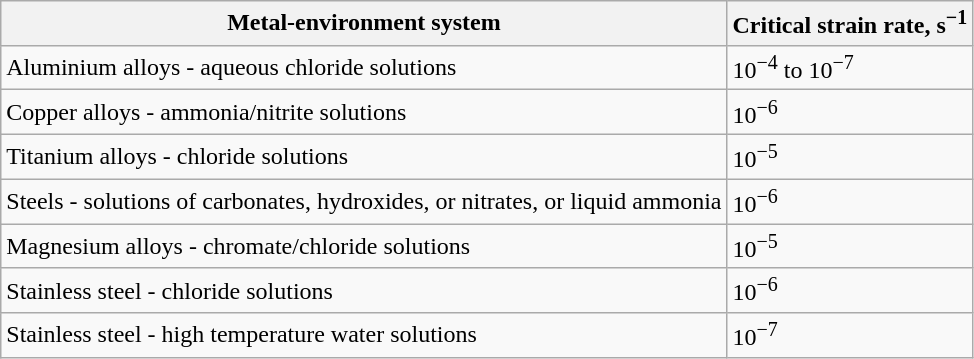<table class="wikitable sortable">
<tr>
<th>Metal-environment system</th>
<th>Critical strain rate, s<sup>−1</sup></th>
</tr>
<tr>
<td>Aluminium alloys - aqueous chloride solutions</td>
<td>10<sup>−4</sup> to 10<sup>−7</sup></td>
</tr>
<tr>
<td>Copper alloys - ammonia/nitrite solutions</td>
<td>10<sup>−6</sup></td>
</tr>
<tr>
<td>Titanium alloys - chloride solutions</td>
<td>10<sup>−5</sup></td>
</tr>
<tr>
<td>Steels - solutions of carbonates, hydroxides, or nitrates, or liquid ammonia</td>
<td>10<sup>−6</sup></td>
</tr>
<tr>
<td>Magnesium alloys - chromate/chloride solutions</td>
<td>10<sup>−5</sup></td>
</tr>
<tr>
<td>Stainless steel - chloride solutions</td>
<td>10<sup>−6</sup></td>
</tr>
<tr>
<td>Stainless steel - high temperature water solutions</td>
<td>10<sup>−7</sup></td>
</tr>
</table>
